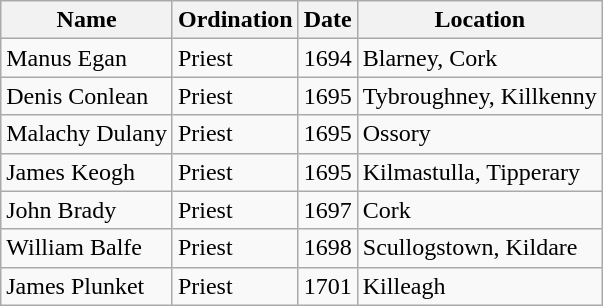<table class="wikitable sortable">
<tr>
<th>Name</th>
<th>Ordination</th>
<th>Date</th>
<th>Location</th>
</tr>
<tr>
<td>Manus Egan</td>
<td>Priest</td>
<td>1694</td>
<td>Blarney, Cork</td>
</tr>
<tr>
<td>Denis Conlean</td>
<td>Priest</td>
<td>1695</td>
<td>Tybroughney, Killkenny</td>
</tr>
<tr>
<td>Malachy Dulany</td>
<td>Priest</td>
<td>1695</td>
<td>Ossory</td>
</tr>
<tr>
<td>James Keogh</td>
<td>Priest</td>
<td>1695</td>
<td>Kilmastulla, Tipperary</td>
</tr>
<tr>
<td>John Brady</td>
<td>Priest</td>
<td>1697</td>
<td>Cork</td>
</tr>
<tr>
<td>William Balfe</td>
<td>Priest</td>
<td>1698</td>
<td>Scullogstown, Kildare</td>
</tr>
<tr>
<td>James Plunket</td>
<td>Priest</td>
<td>1701</td>
<td>Killeagh</td>
</tr>
</table>
